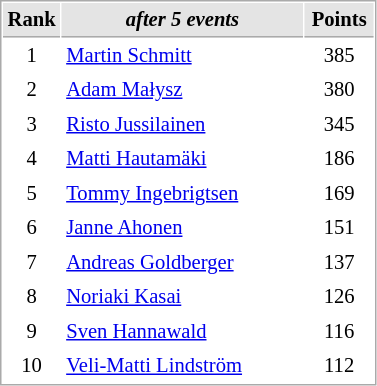<table cellspacing="1" cellpadding="3" style="border:1px solid #AAAAAA;font-size:86%">
<tr bgcolor="#E4E4E4">
<th style="border-bottom:1px solid #AAAAAA" width=10>Rank</th>
<th style="border-bottom:1px solid #AAAAAA" width=155><em>after 5 events</em></th>
<th style="border-bottom:1px solid #AAAAAA" width=40>Points</th>
</tr>
<tr>
<td align=center>1</td>
<td> <a href='#'>Martin Schmitt</a></td>
<td align=center>385</td>
</tr>
<tr>
<td align=center>2</td>
<td> <a href='#'>Adam Małysz</a></td>
<td align=center>380</td>
</tr>
<tr>
<td align=center>3</td>
<td> <a href='#'>Risto Jussilainen</a></td>
<td align=center>345</td>
</tr>
<tr>
<td align=center>4</td>
<td> <a href='#'>Matti Hautamäki</a></td>
<td align=center>186</td>
</tr>
<tr>
<td align=center>5</td>
<td> <a href='#'>Tommy Ingebrigtsen</a></td>
<td align=center>169</td>
</tr>
<tr>
<td align=center>6</td>
<td> <a href='#'>Janne Ahonen</a></td>
<td align=center>151</td>
</tr>
<tr>
<td align=center>7</td>
<td> <a href='#'>Andreas Goldberger</a></td>
<td align=center>137</td>
</tr>
<tr>
<td align=center>8</td>
<td> <a href='#'>Noriaki Kasai</a></td>
<td align=center>126</td>
</tr>
<tr>
<td align=center>9</td>
<td> <a href='#'>Sven Hannawald</a></td>
<td align=center>116</td>
</tr>
<tr>
<td align=center>10</td>
<td> <a href='#'>Veli-Matti Lindström</a></td>
<td align=center>112</td>
</tr>
</table>
